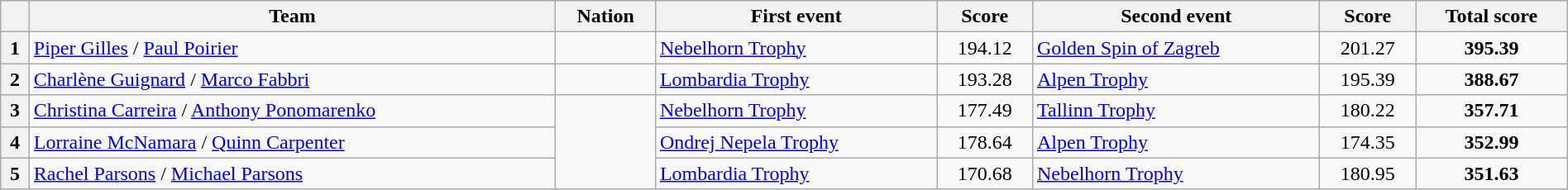<table class="wikitable unsortable" style="text-align:left; width:100%">
<tr>
<th scope="col"></th>
<th scope="col">Team</th>
<th scope="col">Nation</th>
<th scope="col">First event</th>
<th scope="col">Score</th>
<th scope="col">Second event</th>
<th scope="col">Score</th>
<th scope="col">Total score</th>
</tr>
<tr>
<th scope="row">1</th>
<td><a href='#'>Piper Gilles</a> / <a href='#'>Paul Poirier</a></td>
<td></td>
<td><a href='#'>Nebelhorn Trophy</a></td>
<td style="text-align:center">194.12</td>
<td><a href='#'>Golden Spin of Zagreb</a></td>
<td style="text-align:center">201.27</td>
<td style="text-align:center"><strong>395.39</strong></td>
</tr>
<tr>
<th scope="row">2</th>
<td><a href='#'>Charlène Guignard</a> / <a href='#'>Marco Fabbri</a></td>
<td></td>
<td><a href='#'>Lombardia Trophy</a></td>
<td style="text-align:center">193.28</td>
<td><a href='#'>Alpen Trophy</a></td>
<td style="text-align:center">195.39</td>
<td style="text-align:center"><strong>388.67</strong></td>
</tr>
<tr>
<th scope="row">3</th>
<td><a href='#'>Christina Carreira</a> / <a href='#'>Anthony Ponomarenko</a></td>
<td rowspan="3"></td>
<td><a href='#'>Nebelhorn Trophy</a></td>
<td style="text-align:center">177.49</td>
<td><a href='#'>Tallinn Trophy</a></td>
<td style="text-align:center">180.22</td>
<td style="text-align:center"><strong>357.71</strong></td>
</tr>
<tr>
<th scope="row">4</th>
<td><a href='#'>Lorraine McNamara</a> / <a href='#'>Quinn Carpenter</a></td>
<td><a href='#'>Ondrej Nepela Trophy</a></td>
<td style="text-align:center">178.64</td>
<td><a href='#'>Alpen Trophy</a></td>
<td style="text-align:center">174.35</td>
<td style="text-align:center"><strong>352.99</strong></td>
</tr>
<tr>
<th scope="row">5</th>
<td><a href='#'>Rachel Parsons</a> / <a href='#'>Michael Parsons</a></td>
<td><a href='#'>Lombardia Trophy</a></td>
<td style="text-align:center">170.68</td>
<td><a href='#'>Nebelhorn Trophy</a></td>
<td style="text-align:center">180.95</td>
<td style="text-align:center"><strong>351.63</strong></td>
</tr>
</table>
